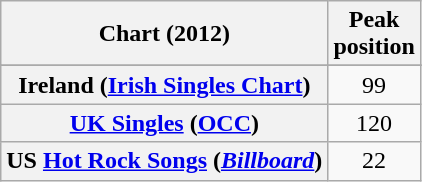<table class="wikitable sortable plainrowheaders" style="text-align:center">
<tr>
<th scope="col">Chart (2012)</th>
<th scope="col">Peak<br>position</th>
</tr>
<tr>
</tr>
<tr>
<th scope="row">Ireland (<a href='#'>Irish Singles Chart</a>)</th>
<td>99</td>
</tr>
<tr>
<th scope="row"><a href='#'>UK Singles</a> (<a href='#'>OCC</a>)</th>
<td>120</td>
</tr>
<tr>
<th scope="row">US <a href='#'>Hot Rock Songs</a> (<em><a href='#'>Billboard</a></em>)</th>
<td>22</td>
</tr>
</table>
